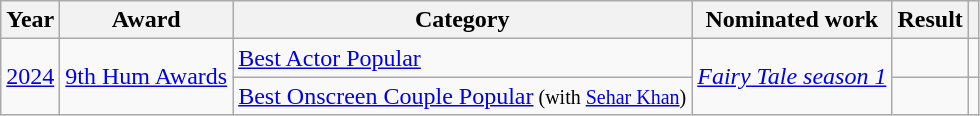<table class="wikitable plainrowheaders">
<tr style="text-align:center;">
<th scope="col">Year</th>
<th scope="col">Award</th>
<th scope="col">Category</th>
<th scope="col">Nominated work</th>
<th scope="col">Result</th>
<th></th>
</tr>
<tr>
<td rowspan="2"><a href='#'>2024</a></td>
<td rowspan="2"><a href='#'>9th Hum Awards</a></td>
<td><a href='#'>Best Actor Popular</a></td>
<td rowspan="2"><em><a href='#'>Fairy Tale season 1</a></em></td>
<td></td>
<td></td>
</tr>
<tr>
<td><a href='#'>Best Onscreen Couple Popular</a><small> (with <a href='#'>Sehar Khan</a>)</small></td>
<td></td>
<td></td>
</tr>
</table>
